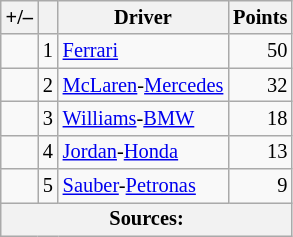<table class="wikitable" style="font-size: 85%;">
<tr>
<th scope="col">+/–</th>
<th scope="col"></th>
<th scope="col">Driver</th>
<th scope="col">Points</th>
</tr>
<tr>
<td align="left"></td>
<td align="center">1</td>
<td> <a href='#'>Ferrari</a></td>
<td align="right">50</td>
</tr>
<tr>
<td align="left"></td>
<td align="center">2</td>
<td> <a href='#'>McLaren</a>-<a href='#'>Mercedes</a></td>
<td align="right">32</td>
</tr>
<tr>
<td align="left"></td>
<td align="center">3</td>
<td> <a href='#'>Williams</a>-<a href='#'>BMW</a></td>
<td align="right">18</td>
</tr>
<tr>
<td align="left"></td>
<td align="center">4</td>
<td> <a href='#'>Jordan</a>-<a href='#'>Honda</a></td>
<td align="right">13</td>
</tr>
<tr>
<td align="left"></td>
<td align="center">5</td>
<td> <a href='#'>Sauber</a>-<a href='#'>Petronas</a></td>
<td align="right">9</td>
</tr>
<tr>
<th colspan=4>Sources:</th>
</tr>
</table>
